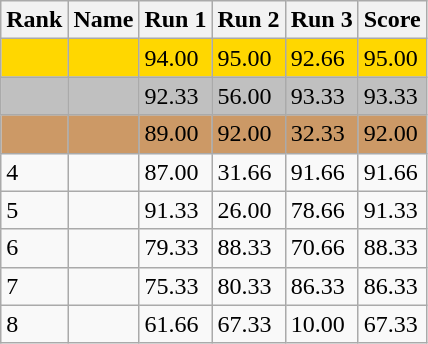<table class="wikitable">
<tr>
<th>Rank</th>
<th>Name</th>
<th>Run 1</th>
<th>Run 2</th>
<th>Run 3</th>
<th>Score</th>
</tr>
<tr style="background:gold;">
<td></td>
<td></td>
<td>94.00</td>
<td>95.00</td>
<td>92.66</td>
<td>95.00</td>
</tr>
<tr style="background:silver;">
<td></td>
<td></td>
<td>92.33</td>
<td>56.00</td>
<td>93.33</td>
<td>93.33</td>
</tr>
<tr style="background:#CC9966;">
<td></td>
<td></td>
<td>89.00</td>
<td>92.00</td>
<td>32.33</td>
<td>92.00</td>
</tr>
<tr>
<td>4</td>
<td></td>
<td>87.00</td>
<td>31.66</td>
<td>91.66</td>
<td>91.66</td>
</tr>
<tr>
<td>5</td>
<td></td>
<td>91.33</td>
<td>26.00</td>
<td>78.66</td>
<td>91.33</td>
</tr>
<tr>
<td>6</td>
<td></td>
<td>79.33</td>
<td>88.33</td>
<td>70.66</td>
<td>88.33</td>
</tr>
<tr>
<td>7</td>
<td></td>
<td>75.33</td>
<td>80.33</td>
<td>86.33</td>
<td>86.33</td>
</tr>
<tr>
<td>8</td>
<td></td>
<td>61.66</td>
<td>67.33</td>
<td>10.00</td>
<td>67.33</td>
</tr>
</table>
